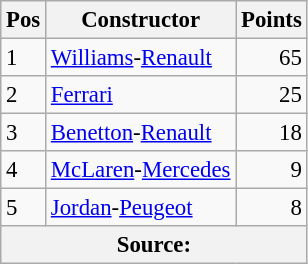<table class="wikitable" style="font-size: 95%;">
<tr>
<th>Pos</th>
<th>Constructor</th>
<th>Points</th>
</tr>
<tr>
<td>1</td>
<td> <a href='#'>Williams</a>-<a href='#'>Renault</a></td>
<td align="right">65</td>
</tr>
<tr>
<td>2</td>
<td> <a href='#'>Ferrari</a></td>
<td align="right">25</td>
</tr>
<tr>
<td>3</td>
<td> <a href='#'>Benetton</a>-<a href='#'>Renault</a></td>
<td align="right">18</td>
</tr>
<tr>
<td>4</td>
<td> <a href='#'>McLaren</a>-<a href='#'>Mercedes</a></td>
<td align="right">9</td>
</tr>
<tr>
<td>5</td>
<td> <a href='#'>Jordan</a>-<a href='#'>Peugeot</a></td>
<td align="right">8</td>
</tr>
<tr>
<th colspan=4>Source: </th>
</tr>
</table>
